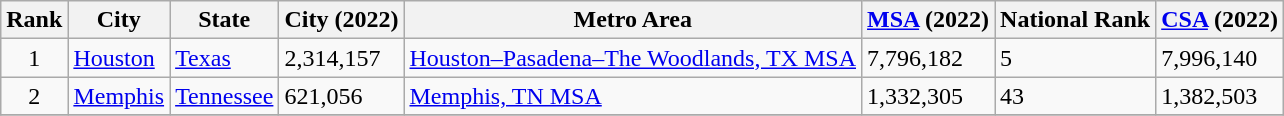<table class="wikitable sortable">
<tr>
<th>Rank</th>
<th>City</th>
<th>State</th>
<th>City (2022)</th>
<th>Metro Area</th>
<th><a href='#'>MSA</a> (2022)</th>
<th>National Rank</th>
<th><a href='#'>CSA</a> (2022)</th>
</tr>
<tr>
<td align="center">1</td>
<td><a href='#'>Houston</a></td>
<td><a href='#'>Texas</a></td>
<td>2,314,157</td>
<td><a href='#'>Houston–Pasadena–The Woodlands, TX MSA</a></td>
<td>7,796,182</td>
<td>5</td>
<td>7,996,140</td>
</tr>
<tr>
<td align="center">2</td>
<td><a href='#'>Memphis</a></td>
<td><a href='#'>Tennessee</a></td>
<td>621,056</td>
<td><a href='#'>Memphis, TN MSA</a></td>
<td>1,332,305</td>
<td>43</td>
<td>1,382,503</td>
</tr>
<tr>
</tr>
</table>
